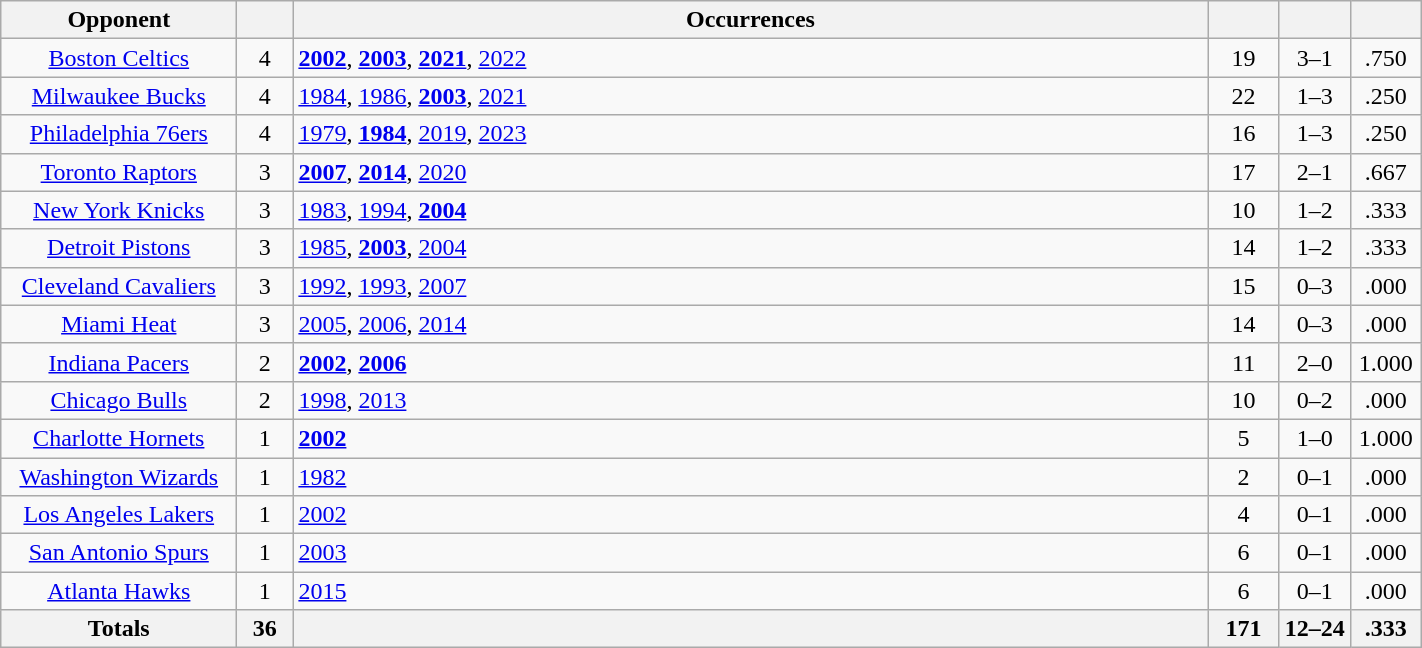<table class="wikitable sortable" style="text-align: center; width: 75%;">
<tr>
<th width="150">Opponent</th>
<th width="30"></th>
<th>Occurrences</th>
<th width="40"></th>
<th width="40"></th>
<th width="40"></th>
</tr>
<tr>
<td><a href='#'>Boston Celtics</a></td>
<td>4</td>
<td align=left><strong><a href='#'>2002</a></strong>, <strong><a href='#'>2003</a></strong>, <strong><a href='#'>2021</a></strong>, <a href='#'>2022</a></td>
<td>19</td>
<td>3–1</td>
<td>.750</td>
</tr>
<tr>
<td><a href='#'>Milwaukee Bucks</a></td>
<td>4</td>
<td align=left><a href='#'>1984</a>, <a href='#'>1986</a>, <strong><a href='#'>2003</a></strong>, <a href='#'>2021</a></td>
<td>22</td>
<td>1–3</td>
<td>.250</td>
</tr>
<tr>
<td><a href='#'>Philadelphia 76ers</a></td>
<td>4</td>
<td align=left><a href='#'>1979</a>, <strong><a href='#'>1984</a></strong>, <a href='#'>2019</a>, <a href='#'>2023</a></td>
<td>16</td>
<td>1–3</td>
<td>.250</td>
</tr>
<tr>
<td><a href='#'>Toronto Raptors</a></td>
<td>3</td>
<td align=left><strong><a href='#'>2007</a></strong>,  <strong><a href='#'>2014</a></strong>, <a href='#'>2020</a></td>
<td>17</td>
<td>2–1</td>
<td>.667</td>
</tr>
<tr>
<td><a href='#'>New York Knicks</a></td>
<td>3</td>
<td align=left><a href='#'>1983</a>, <a href='#'>1994</a>, <strong><a href='#'>2004</a></strong></td>
<td>10</td>
<td>1–2</td>
<td>.333</td>
</tr>
<tr>
<td><a href='#'>Detroit Pistons</a></td>
<td>3</td>
<td align=left><a href='#'>1985</a>, <strong><a href='#'>2003</a></strong>, <a href='#'>2004</a></td>
<td>14</td>
<td>1–2</td>
<td>.333</td>
</tr>
<tr>
<td><a href='#'>Cleveland Cavaliers</a></td>
<td>3</td>
<td align=left><a href='#'>1992</a>, <a href='#'>1993</a>, <a href='#'>2007</a></td>
<td>15</td>
<td>0–3</td>
<td>.000</td>
</tr>
<tr>
<td><a href='#'>Miami Heat</a></td>
<td>3</td>
<td align=left><a href='#'>2005</a>, <a href='#'>2006</a>, <a href='#'>2014</a></td>
<td>14</td>
<td>0–3</td>
<td>.000</td>
</tr>
<tr>
<td><a href='#'>Indiana Pacers</a></td>
<td>2</td>
<td align=left><strong><a href='#'>2002</a></strong>, <strong><a href='#'>2006</a></strong></td>
<td>11</td>
<td>2–0</td>
<td>1.000</td>
</tr>
<tr>
<td><a href='#'>Chicago Bulls</a></td>
<td>2</td>
<td align=left><a href='#'>1998</a>, <a href='#'>2013</a></td>
<td>10</td>
<td>0–2</td>
<td>.000</td>
</tr>
<tr>
<td><a href='#'>Charlotte Hornets</a></td>
<td>1</td>
<td align=left><strong><a href='#'>2002</a></strong></td>
<td>5</td>
<td>1–0</td>
<td>1.000</td>
</tr>
<tr>
<td><a href='#'>Washington Wizards</a></td>
<td>1</td>
<td align=left><a href='#'>1982</a></td>
<td>2</td>
<td>0–1</td>
<td>.000</td>
</tr>
<tr>
<td><a href='#'>Los Angeles Lakers</a></td>
<td>1</td>
<td align=left><a href='#'>2002</a></td>
<td>4</td>
<td>0–1</td>
<td>.000</td>
</tr>
<tr>
<td><a href='#'>San Antonio Spurs</a></td>
<td>1</td>
<td align=left><a href='#'>2003</a></td>
<td>6</td>
<td>0–1</td>
<td>.000</td>
</tr>
<tr>
<td><a href='#'>Atlanta Hawks</a></td>
<td>1</td>
<td align=left><a href='#'>2015</a></td>
<td>6</td>
<td>0–1</td>
<td>.000</td>
</tr>
<tr>
<th width="150">Totals</th>
<th width="30">36</th>
<th></th>
<th width="40">171</th>
<th width="40">12–24</th>
<th width="40">.333</th>
</tr>
</table>
